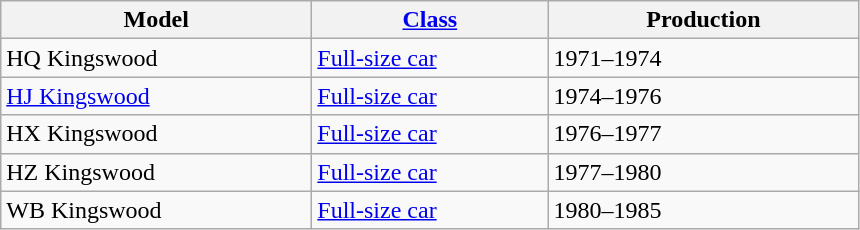<table class="wikitable">
<tr>
<th style="width:200px;">Model</th>
<th style="width:150px;"><a href='#'>Class</a></th>
<th style="width:200px;">Production</th>
</tr>
<tr>
<td valign="top">HQ Kingswood</td>
<td valign="top"><a href='#'>Full-size car</a></td>
<td valign="top">1971–1974</td>
</tr>
<tr>
<td valign="top"><a href='#'>HJ Kingswood</a></td>
<td valign="top"><a href='#'>Full-size car</a></td>
<td valign="top">1974–1976</td>
</tr>
<tr>
<td valign="top">HX Kingswood</td>
<td valign="top"><a href='#'>Full-size car</a></td>
<td valign="top">1976–1977</td>
</tr>
<tr>
<td valign="top">HZ Kingswood</td>
<td valign="top"><a href='#'>Full-size car</a></td>
<td valign="top">1977–1980</td>
</tr>
<tr>
<td valign="top">WB Kingswood</td>
<td valign="top"><a href='#'>Full-size car</a></td>
<td valign="top">1980–1985</td>
</tr>
</table>
